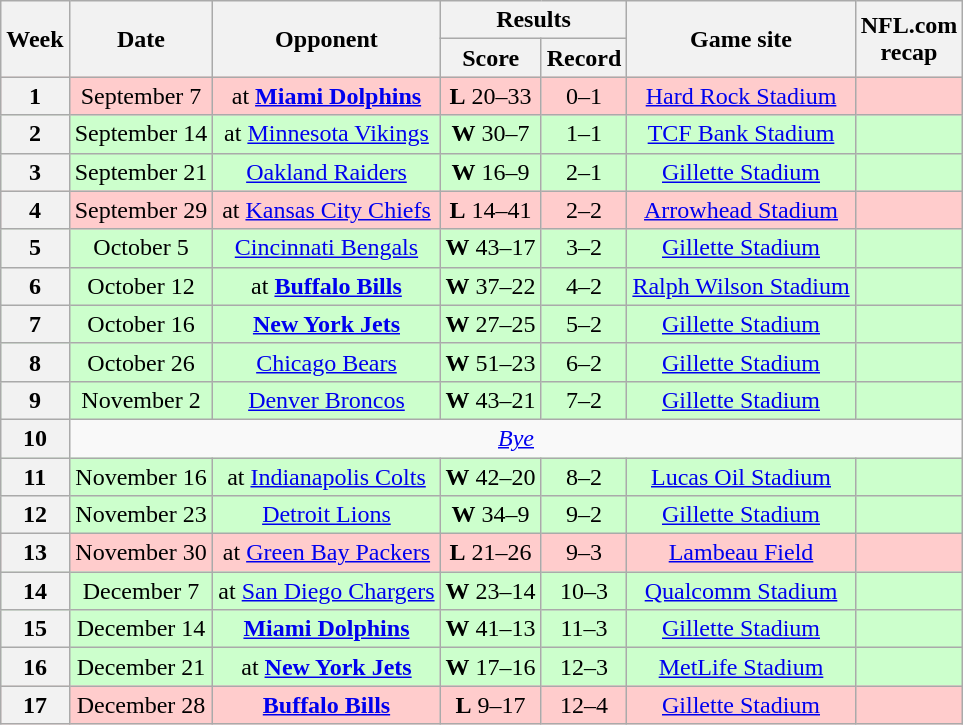<table class="wikitable" style="align=center">
<tr>
<th rowspan="2">Week</th>
<th rowspan="2">Date</th>
<th rowspan="2">Opponent</th>
<th colspan="2">Results</th>
<th rowspan="2">Game site</th>
<th rowspan="2" !>NFL.com<br>recap</th>
</tr>
<tr>
<th>Score</th>
<th>Record</th>
</tr>
<tr style="background:#fcc; text-align:center;">
<th>1</th>
<td>September 7</td>
<td>at <strong><a href='#'>Miami Dolphins</a></strong></td>
<td><strong>L</strong> 20–33</td>
<td>0–1</td>
<td><a href='#'>Hard Rock Stadium</a></td>
<td></td>
</tr>
<tr style="background:#cfc; text-align:center;">
<th>2</th>
<td>September 14</td>
<td>at <a href='#'>Minnesota Vikings</a></td>
<td><strong>W</strong> 30–7</td>
<td>1–1</td>
<td><a href='#'>TCF Bank Stadium</a></td>
<td></td>
</tr>
<tr style="background:#cfc; text-align:center;">
<th>3</th>
<td>September 21</td>
<td><a href='#'>Oakland Raiders</a></td>
<td><strong>W</strong> 16–9</td>
<td>2–1</td>
<td><a href='#'>Gillette Stadium</a></td>
<td></td>
</tr>
<tr style="background:#fcc; text-align:center;">
<th>4</th>
<td>September 29</td>
<td>at <a href='#'>Kansas City Chiefs</a></td>
<td><strong>L</strong> 14–41</td>
<td>2–2</td>
<td><a href='#'>Arrowhead Stadium</a></td>
<td></td>
</tr>
<tr style="background:#cfc; text-align:center;">
<th>5</th>
<td>October 5</td>
<td><a href='#'>Cincinnati Bengals</a></td>
<td><strong>W</strong> 43–17</td>
<td>3–2</td>
<td><a href='#'>Gillette Stadium</a></td>
<td></td>
</tr>
<tr style="background:#cfc; text-align:center;">
<th>6</th>
<td>October 12</td>
<td>at <strong><a href='#'>Buffalo Bills</a></strong></td>
<td><strong>W</strong> 37–22</td>
<td>4–2</td>
<td><a href='#'>Ralph Wilson Stadium</a></td>
<td></td>
</tr>
<tr style="background:#cfc; text-align:center;">
<th>7</th>
<td>October 16</td>
<td><strong><a href='#'>New York Jets</a></strong></td>
<td><strong>W</strong> 27–25</td>
<td>5–2</td>
<td><a href='#'>Gillette Stadium</a></td>
<td></td>
</tr>
<tr style="background:#cfc; text-align:center;">
<th>8</th>
<td>October 26</td>
<td><a href='#'>Chicago Bears</a></td>
<td><strong>W</strong> 51–23</td>
<td>6–2</td>
<td><a href='#'>Gillette Stadium</a></td>
<td></td>
</tr>
<tr style="background:#cfc; text-align:center;">
<th>9</th>
<td>November 2</td>
<td><a href='#'>Denver Broncos</a></td>
<td><strong>W</strong> 43–21</td>
<td>7–2</td>
<td><a href='#'>Gillette Stadium</a></td>
<td></td>
</tr>
<tr>
<th>10</th>
<td style="text-align:center;" colspan="7"><em><a href='#'>Bye</a></em></td>
</tr>
<tr style="background:#cfc; text-align:center;">
<th>11</th>
<td>November 16</td>
<td>at <a href='#'>Indianapolis Colts</a></td>
<td><strong>W</strong> 42–20</td>
<td>8–2</td>
<td><a href='#'>Lucas Oil Stadium</a></td>
<td></td>
</tr>
<tr style="background:#cfc; text-align:center;">
<th>12</th>
<td>November 23</td>
<td><a href='#'>Detroit Lions</a></td>
<td><strong>W</strong> 34–9</td>
<td>9–2</td>
<td><a href='#'>Gillette Stadium</a></td>
<td></td>
</tr>
<tr style="background:#fcc; text-align:center;">
<th>13</th>
<td>November 30</td>
<td>at <a href='#'>Green Bay Packers</a></td>
<td><strong>L</strong> 21–26</td>
<td>9–3</td>
<td><a href='#'>Lambeau Field</a></td>
<td></td>
</tr>
<tr style="background:#cfc; text-align:center;">
<th>14</th>
<td>December 7</td>
<td>at <a href='#'>San Diego Chargers</a></td>
<td><strong>W</strong> 23–14</td>
<td>10–3</td>
<td><a href='#'>Qualcomm Stadium</a></td>
<td></td>
</tr>
<tr style="background:#cfc; text-align:center;">
<th>15</th>
<td>December 14</td>
<td><strong><a href='#'>Miami Dolphins</a></strong></td>
<td><strong>W</strong> 41–13</td>
<td>11–3</td>
<td><a href='#'>Gillette Stadium</a></td>
<td></td>
</tr>
<tr style="background:#cfc; text-align:center;">
<th>16</th>
<td>December 21</td>
<td>at <strong><a href='#'>New York Jets</a></strong></td>
<td><strong>W</strong> 17–16</td>
<td>12–3</td>
<td><a href='#'>MetLife Stadium</a></td>
<td></td>
</tr>
<tr style="background:#fcc; text-align:center;">
<th>17</th>
<td>December 28</td>
<td><strong><a href='#'>Buffalo Bills</a></strong></td>
<td><strong>L</strong> 9–17</td>
<td>12–4</td>
<td><a href='#'>Gillette Stadium</a></td>
<td></td>
</tr>
</table>
